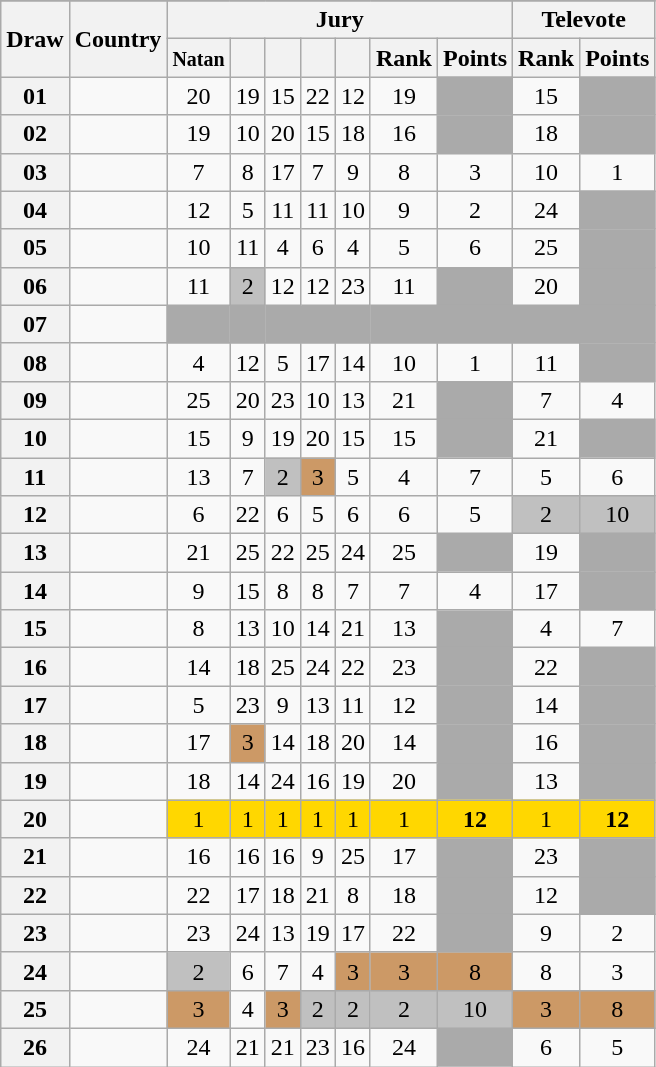<table class="sortable wikitable collapsible plainrowheaders" style="text-align:center;">
<tr>
</tr>
<tr>
<th scope="col" rowspan="2">Draw</th>
<th scope="col" rowspan="2">Country</th>
<th scope="col" colspan="7">Jury</th>
<th scope="col" colspan="2">Televote</th>
</tr>
<tr>
<th scope="col"><small>Natan</small></th>
<th scope="col"><small></small></th>
<th scope="col"><small></small></th>
<th scope="col"><small></small></th>
<th scope="col"><small></small></th>
<th scope="col">Rank</th>
<th scope="col">Points</th>
<th scope="col">Rank</th>
<th scope="col">Points</th>
</tr>
<tr>
<th scope="row" style="text-align:center;">01</th>
<td style="text-align:left;"></td>
<td>20</td>
<td>19</td>
<td>15</td>
<td>22</td>
<td>12</td>
<td>19</td>
<td style="background:#AAAAAA;"></td>
<td>15</td>
<td style="background:#AAAAAA;"></td>
</tr>
<tr>
<th scope="row" style="text-align:center;">02</th>
<td style="text-align:left;"></td>
<td>19</td>
<td>10</td>
<td>20</td>
<td>15</td>
<td>18</td>
<td>16</td>
<td style="background:#AAAAAA;"></td>
<td>18</td>
<td style="background:#AAAAAA;"></td>
</tr>
<tr>
<th scope="row" style="text-align:center;">03</th>
<td style="text-align:left;"></td>
<td>7</td>
<td>8</td>
<td>17</td>
<td>7</td>
<td>9</td>
<td>8</td>
<td>3</td>
<td>10</td>
<td>1</td>
</tr>
<tr>
<th scope="row" style="text-align:center;">04</th>
<td style="text-align:left;"></td>
<td>12</td>
<td>5</td>
<td>11</td>
<td>11</td>
<td>10</td>
<td>9</td>
<td>2</td>
<td>24</td>
<td style="background:#AAAAAA;"></td>
</tr>
<tr>
<th scope="row" style="text-align:center;">05</th>
<td style="text-align:left;"></td>
<td>10</td>
<td>11</td>
<td>4</td>
<td>6</td>
<td>4</td>
<td>5</td>
<td>6</td>
<td>25</td>
<td style="background:#AAAAAA;"></td>
</tr>
<tr>
<th scope="row" style="text-align:center;">06</th>
<td style="text-align:left;"></td>
<td>11</td>
<td style="background:silver;">2</td>
<td>12</td>
<td>12</td>
<td>23</td>
<td>11</td>
<td style="background:#AAAAAA;"></td>
<td>20</td>
<td style="background:#AAAAAA;"></td>
</tr>
<tr class="sortbottom">
<th scope="row" style="text-align:center;">07</th>
<td style="text-align:left;"></td>
<td style="background:#AAAAAA;"></td>
<td style="background:#AAAAAA;"></td>
<td style="background:#AAAAAA;"></td>
<td style="background:#AAAAAA;"></td>
<td style="background:#AAAAAA;"></td>
<td style="background:#AAAAAA;"></td>
<td style="background:#AAAAAA;"></td>
<td style="background:#AAAAAA;"></td>
<td style="background:#AAAAAA;"></td>
</tr>
<tr>
<th scope="row" style="text-align:center;">08</th>
<td style="text-align:left;"></td>
<td>4</td>
<td>12</td>
<td>5</td>
<td>17</td>
<td>14</td>
<td>10</td>
<td>1</td>
<td>11</td>
<td style="background:#AAAAAA;"></td>
</tr>
<tr>
<th scope="row" style="text-align:center;">09</th>
<td style="text-align:left;"></td>
<td>25</td>
<td>20</td>
<td>23</td>
<td>10</td>
<td>13</td>
<td>21</td>
<td style="background:#AAAAAA;"></td>
<td>7</td>
<td>4</td>
</tr>
<tr>
<th scope="row" style="text-align:center;">10</th>
<td style="text-align:left;"></td>
<td>15</td>
<td>9</td>
<td>19</td>
<td>20</td>
<td>15</td>
<td>15</td>
<td style="background:#AAAAAA;"></td>
<td>21</td>
<td style="background:#AAAAAA;"></td>
</tr>
<tr>
<th scope="row" style="text-align:center;">11</th>
<td style="text-align:left;"></td>
<td>13</td>
<td>7</td>
<td style="background:silver;">2</td>
<td style="background:#CC9966;">3</td>
<td>5</td>
<td>4</td>
<td>7</td>
<td>5</td>
<td>6</td>
</tr>
<tr>
<th scope="row" style="text-align:center;">12</th>
<td style="text-align:left;"></td>
<td>6</td>
<td>22</td>
<td>6</td>
<td>5</td>
<td>6</td>
<td>6</td>
<td>5</td>
<td style="background:silver;">2</td>
<td style="background:silver;">10</td>
</tr>
<tr>
<th scope="row" style="text-align:center;">13</th>
<td style="text-align:left;"></td>
<td>21</td>
<td>25</td>
<td>22</td>
<td>25</td>
<td>24</td>
<td>25</td>
<td style="background:#AAAAAA;"></td>
<td>19</td>
<td style="background:#AAAAAA;"></td>
</tr>
<tr>
<th scope="row" style="text-align:center;">14</th>
<td style="text-align:left;"></td>
<td>9</td>
<td>15</td>
<td>8</td>
<td>8</td>
<td>7</td>
<td>7</td>
<td>4</td>
<td>17</td>
<td style="background:#AAAAAA;"></td>
</tr>
<tr>
<th scope="row" style="text-align:center;">15</th>
<td style="text-align:left;"></td>
<td>8</td>
<td>13</td>
<td>10</td>
<td>14</td>
<td>21</td>
<td>13</td>
<td style="background:#AAAAAA;"></td>
<td>4</td>
<td>7</td>
</tr>
<tr>
<th scope="row" style="text-align:center;">16</th>
<td style="text-align:left;"></td>
<td>14</td>
<td>18</td>
<td>25</td>
<td>24</td>
<td>22</td>
<td>23</td>
<td style="background:#AAAAAA;"></td>
<td>22</td>
<td style="background:#AAAAAA;"></td>
</tr>
<tr>
<th scope="row" style="text-align:center;">17</th>
<td style="text-align:left;"></td>
<td>5</td>
<td>23</td>
<td>9</td>
<td>13</td>
<td>11</td>
<td>12</td>
<td style="background:#AAAAAA;"></td>
<td>14</td>
<td style="background:#AAAAAA;"></td>
</tr>
<tr>
<th scope="row" style="text-align:center;">18</th>
<td style="text-align:left;"></td>
<td>17</td>
<td style="background:#CC9966;">3</td>
<td>14</td>
<td>18</td>
<td>20</td>
<td>14</td>
<td style="background:#AAAAAA;"></td>
<td>16</td>
<td style="background:#AAAAAA;"></td>
</tr>
<tr>
<th scope="row" style="text-align:center;">19</th>
<td style="text-align:left;"></td>
<td>18</td>
<td>14</td>
<td>24</td>
<td>16</td>
<td>19</td>
<td>20</td>
<td style="background:#AAAAAA;"></td>
<td>13</td>
<td style="background:#AAAAAA;"></td>
</tr>
<tr>
<th scope="row" style="text-align:center;">20</th>
<td style="text-align:left;"></td>
<td style="background:gold;">1</td>
<td style="background:gold;">1</td>
<td style="background:gold;">1</td>
<td style="background:gold;">1</td>
<td style="background:gold;">1</td>
<td style="background:gold;">1</td>
<td style="background:gold;"><strong>12</strong></td>
<td style="background:gold;">1</td>
<td style="background:gold;"><strong>12</strong></td>
</tr>
<tr>
<th scope="row" style="text-align:center;">21</th>
<td style="text-align:left;"></td>
<td>16</td>
<td>16</td>
<td>16</td>
<td>9</td>
<td>25</td>
<td>17</td>
<td style="background:#AAAAAA;"></td>
<td>23</td>
<td style="background:#AAAAAA;"></td>
</tr>
<tr>
<th scope="row" style="text-align:center;">22</th>
<td style="text-align:left;"></td>
<td>22</td>
<td>17</td>
<td>18</td>
<td>21</td>
<td>8</td>
<td>18</td>
<td style="background:#AAAAAA;"></td>
<td>12</td>
<td style="background:#AAAAAA;"></td>
</tr>
<tr>
<th scope="row" style="text-align:center;">23</th>
<td style="text-align:left;"></td>
<td>23</td>
<td>24</td>
<td>13</td>
<td>19</td>
<td>17</td>
<td>22</td>
<td style="background:#AAAAAA;"></td>
<td>9</td>
<td>2</td>
</tr>
<tr>
<th scope="row" style="text-align:center;">24</th>
<td style="text-align:left;"></td>
<td style="background:silver;">2</td>
<td>6</td>
<td>7</td>
<td>4</td>
<td style="background:#CC9966;">3</td>
<td style="background:#CC9966;">3</td>
<td style="background:#CC9966;">8</td>
<td>8</td>
<td>3</td>
</tr>
<tr>
<th scope="row" style="text-align:center;">25</th>
<td style="text-align:left;"></td>
<td style="background:#CC9966;">3</td>
<td>4</td>
<td style="background:#CC9966;">3</td>
<td style="background:silver;">2</td>
<td style="background:silver;">2</td>
<td style="background:silver;">2</td>
<td style="background:silver;">10</td>
<td style="background:#CC9966;">3</td>
<td style="background:#CC9966;">8</td>
</tr>
<tr>
<th scope="row" style="text-align:center;">26</th>
<td style="text-align:left;"></td>
<td>24</td>
<td>21</td>
<td>21</td>
<td>23</td>
<td>16</td>
<td>24</td>
<td style="background:#AAAAAA;"></td>
<td>6</td>
<td>5</td>
</tr>
</table>
